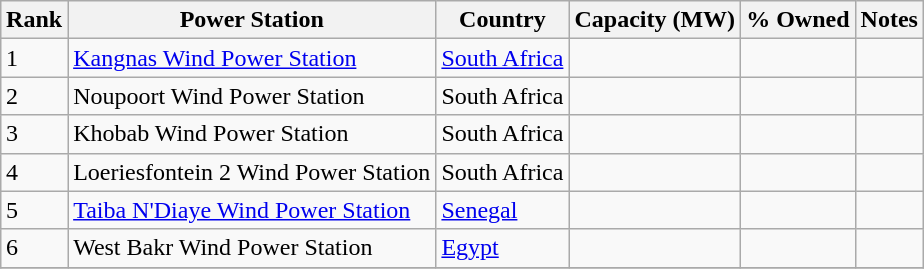<table class="wikitable sortable" style="margin: 0.5em auto">
<tr>
<th>Rank</th>
<th>Power Station</th>
<th>Country</th>
<th>Capacity (MW)</th>
<th>% Owned</th>
<th>Notes</th>
</tr>
<tr>
<td>1</td>
<td><a href='#'>Kangnas Wind Power Station</a></td>
<td><a href='#'>South Africa</a></td>
<td></td>
<td></td>
<td></td>
</tr>
<tr>
<td>2</td>
<td>Noupoort Wind Power Station</td>
<td>South Africa</td>
<td></td>
<td></td>
<td></td>
</tr>
<tr>
<td>3</td>
<td>Khobab Wind Power Station</td>
<td>South Africa</td>
<td></td>
<td></td>
<td></td>
</tr>
<tr>
<td>4</td>
<td>Loeriesfontein 2 Wind Power Station</td>
<td>South Africa</td>
<td></td>
<td></td>
<td></td>
</tr>
<tr>
<td>5</td>
<td><a href='#'>Taiba N'Diaye Wind Power Station</a></td>
<td><a href='#'>Senegal</a></td>
<td></td>
<td></td>
<td></td>
</tr>
<tr>
<td>6</td>
<td>West Bakr Wind Power Station</td>
<td><a href='#'>Egypt</a></td>
<td></td>
<td></td>
<td></td>
</tr>
<tr>
</tr>
</table>
